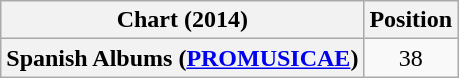<table class="wikitable sortable plainrowheaders" style="text-align:center">
<tr>
<th scope="col">Chart (2014)</th>
<th scope="col">Position</th>
</tr>
<tr>
<th scope="row">Spanish Albums (<a href='#'>PROMUSICAE</a>)</th>
<td>38</td>
</tr>
</table>
